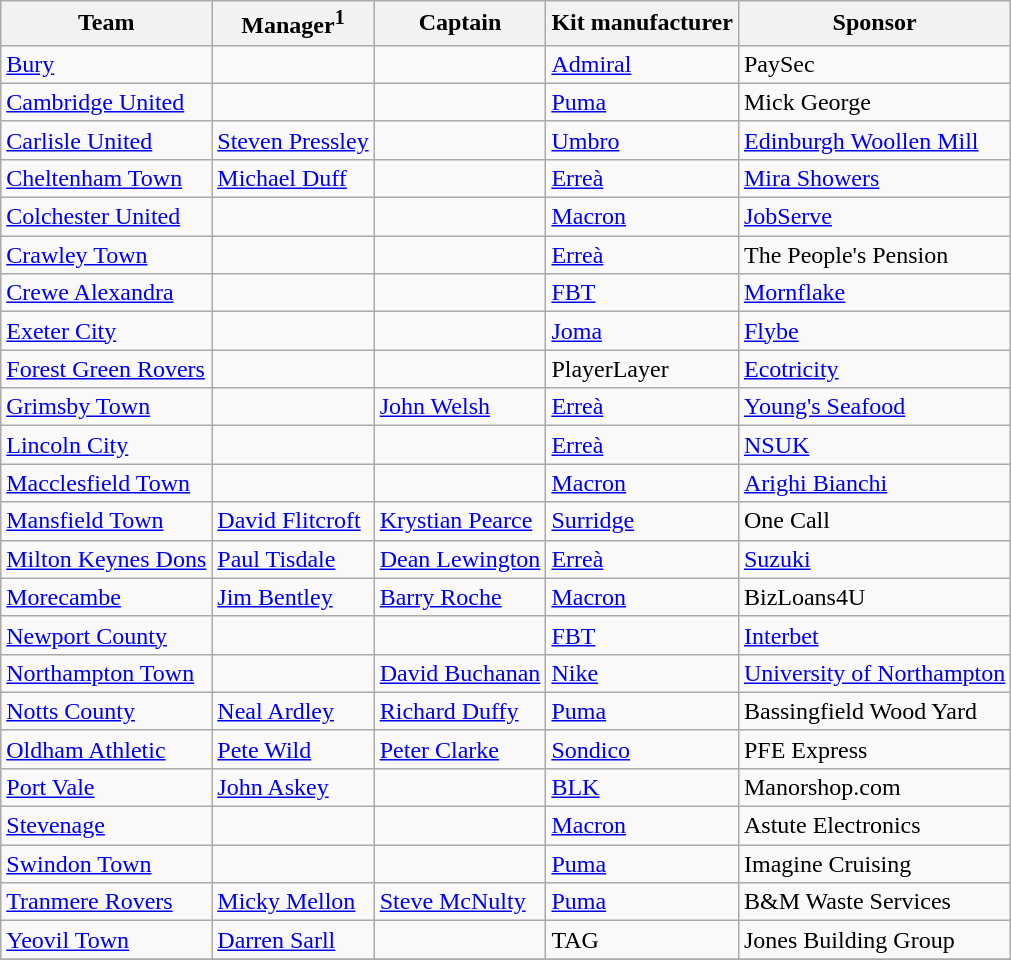<table class="wikitable sortable" style="text-align: left;">
<tr>
<th>Team</th>
<th>Manager<sup>1</sup></th>
<th>Captain</th>
<th>Kit manufacturer</th>
<th>Sponsor</th>
</tr>
<tr>
<td><a href='#'>Bury</a></td>
<td> </td>
<td> </td>
<td><a href='#'>Admiral</a></td>
<td>PaySec</td>
</tr>
<tr>
<td><a href='#'>Cambridge United</a></td>
<td> </td>
<td></td>
<td><a href='#'>Puma</a></td>
<td>Mick George</td>
</tr>
<tr>
<td><a href='#'>Carlisle United</a></td>
<td> <a href='#'>Steven Pressley</a></td>
<td> </td>
<td><a href='#'>Umbro</a></td>
<td><a href='#'>Edinburgh Woollen Mill</a></td>
</tr>
<tr>
<td><a href='#'>Cheltenham Town</a></td>
<td> <a href='#'>Michael Duff</a></td>
<td> </td>
<td><a href='#'>Erreà</a></td>
<td><a href='#'>Mira Showers</a></td>
</tr>
<tr>
<td><a href='#'>Colchester United</a></td>
<td> </td>
<td> </td>
<td><a href='#'>Macron</a></td>
<td><a href='#'>JobServe</a></td>
</tr>
<tr>
<td><a href='#'>Crawley Town</a></td>
<td> </td>
<td> </td>
<td><a href='#'>Erreà</a></td>
<td>The People's Pension</td>
</tr>
<tr>
<td><a href='#'>Crewe Alexandra</a></td>
<td> </td>
<td> </td>
<td><a href='#'>FBT</a></td>
<td><a href='#'>Mornflake</a></td>
</tr>
<tr>
<td><a href='#'>Exeter City</a></td>
<td> </td>
<td> </td>
<td><a href='#'>Joma</a></td>
<td><a href='#'>Flybe</a></td>
</tr>
<tr>
<td><a href='#'>Forest Green Rovers</a></td>
<td> </td>
<td> </td>
<td>PlayerLayer</td>
<td><a href='#'>Ecotricity</a></td>
</tr>
<tr>
<td><a href='#'>Grimsby Town</a></td>
<td> </td>
<td> <a href='#'>John Welsh</a></td>
<td><a href='#'>Erreà</a></td>
<td><a href='#'>Young's Seafood</a></td>
</tr>
<tr>
<td><a href='#'>Lincoln City</a></td>
<td> </td>
<td> </td>
<td><a href='#'>Erreà</a></td>
<td><a href='#'>NSUK</a></td>
</tr>
<tr>
<td><a href='#'>Macclesfield Town</a></td>
<td> </td>
<td> </td>
<td><a href='#'>Macron</a></td>
<td><a href='#'>Arighi Bianchi</a></td>
</tr>
<tr>
<td><a href='#'>Mansfield Town</a></td>
<td> <a href='#'>David Flitcroft</a></td>
<td> <a href='#'>Krystian Pearce</a></td>
<td><a href='#'>Surridge</a></td>
<td>One Call</td>
</tr>
<tr>
<td><a href='#'>Milton Keynes Dons</a></td>
<td> <a href='#'>Paul Tisdale</a></td>
<td> <a href='#'>Dean Lewington</a></td>
<td><a href='#'>Erreà</a></td>
<td><a href='#'>Suzuki</a></td>
</tr>
<tr>
<td><a href='#'>Morecambe</a></td>
<td> <a href='#'>Jim Bentley</a></td>
<td> <a href='#'>Barry Roche</a></td>
<td><a href='#'>Macron</a></td>
<td>BizLoans4U</td>
</tr>
<tr>
<td><a href='#'>Newport County</a></td>
<td> </td>
<td> </td>
<td><a href='#'>FBT</a></td>
<td><a href='#'>Interbet</a></td>
</tr>
<tr>
<td><a href='#'>Northampton Town</a></td>
<td> </td>
<td> <a href='#'>David Buchanan</a></td>
<td><a href='#'>Nike</a></td>
<td><a href='#'>University of Northampton</a></td>
</tr>
<tr>
<td><a href='#'>Notts County</a></td>
<td> <a href='#'>Neal Ardley</a></td>
<td> <a href='#'>Richard Duffy</a></td>
<td><a href='#'>Puma</a></td>
<td>Bassingfield Wood Yard</td>
</tr>
<tr>
<td><a href='#'>Oldham Athletic</a></td>
<td> <a href='#'>Pete Wild</a></td>
<td> <a href='#'>Peter Clarke</a></td>
<td><a href='#'>Sondico</a></td>
<td>PFE Express</td>
</tr>
<tr>
<td><a href='#'>Port Vale</a></td>
<td> <a href='#'>John Askey</a></td>
<td> </td>
<td><a href='#'>BLK</a></td>
<td>Manorshop.com</td>
</tr>
<tr>
<td><a href='#'>Stevenage</a></td>
<td> </td>
<td> </td>
<td><a href='#'>Macron</a></td>
<td>Astute Electronics</td>
</tr>
<tr>
<td><a href='#'>Swindon Town</a></td>
<td> </td>
<td> </td>
<td><a href='#'>Puma</a></td>
<td>Imagine Cruising</td>
</tr>
<tr>
<td><a href='#'>Tranmere Rovers</a></td>
<td> <a href='#'>Micky Mellon</a></td>
<td> <a href='#'>Steve McNulty</a></td>
<td><a href='#'>Puma</a></td>
<td>B&M Waste Services</td>
</tr>
<tr>
<td><a href='#'>Yeovil Town</a></td>
<td> <a href='#'>Darren Sarll</a></td>
<td> </td>
<td>TAG</td>
<td>Jones Building Group</td>
</tr>
<tr>
</tr>
</table>
